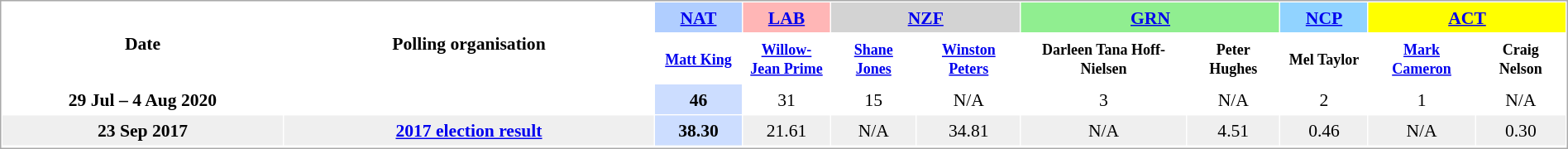<table cellpadding="5" cellspacing="1" style="font-size:90%; line-height:14px; text-align:center; border: 1px solid #aaa">
<tr>
<th rowspan=2 style="width:15em;">Date</th>
<th rowspan=2 style="width:20em;">Polling organisation</th>
<th style="background-color:#B0CEFF;width:60px"><a href='#'>NAT</a></th>
<th style="background-color:#FFB6B6;width:60px"><a href='#'>LAB</a></th>
<th colspan=2 style="background-color:#D3D3D3;width:60px"><a href='#'>NZF</a></th>
<th colspan=2 style="background-color:#90EE90;width:60px"><a href='#'>GRN</a></th>
<th style="background-color:#91D3FF;width:60px"><a href='#'>NCP</a></th>
<th colspan=2 style="background-color:#FFFF00;width:60px"><a href='#'>ACT</a></th>
</tr>
<tr>
<th><small><a href='#'>Matt King</a></small></th>
<th><small><a href='#'>Willow-Jean Prime</a></small></th>
<th><small><a href='#'>Shane Jones</a></small></th>
<th><small><a href='#'>Winston Peters</a></small></th>
<th><small>Darleen Tana Hoff-Nielsen</small></th>
<th><small>Peter Hughes</small></th>
<th><small>Mel Taylor</small></th>
<th><small><a href='#'>Mark Cameron</a></small></th>
<th><small>Craig Nelson</small></th>
</tr>
<tr>
<td><strong>29 Jul – 4 Aug 2020</strong></td>
<td></td>
<td style="background:#CCDDFF"><strong>46</strong></td>
<td>31</td>
<td>15</td>
<td>N/A</td>
<td>3</td>
<td>N/A</td>
<td>2</td>
<td>1</td>
<td>N/A</td>
</tr>
<tr style="background:#EFEFEF;">
<td><strong>23 Sep 2017</strong></td>
<td><strong><a href='#'>2017 election result</a></strong></td>
<td style="background:#CCDDFF"><strong>38.30</strong></td>
<td>21.61</td>
<td>N/A</td>
<td>34.81</td>
<td>N/A</td>
<td>4.51</td>
<td>0.46</td>
<td>N/A</td>
<td>0.30</td>
</tr>
<tr>
</tr>
</table>
